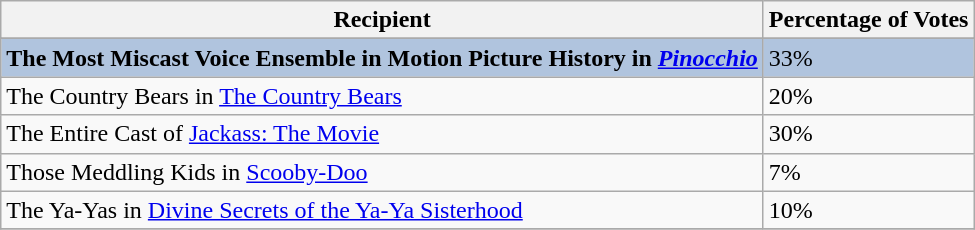<table class="wikitable sortable plainrowheaders" align="centre">
<tr>
<th>Recipient</th>
<th>Percentage of Votes</th>
</tr>
<tr>
</tr>
<tr style="background:#B0C4DE;">
<td><strong>The Most Miscast Voice Ensemble in Motion Picture History in <em><a href='#'>Pinocchio</a><strong><em></td>
<td></strong>33%<strong></td>
</tr>
<tr>
<td>The Country Bears in </em><a href='#'>The Country Bears</a><em></td>
<td>20%</td>
</tr>
<tr>
<td>The Entire Cast of </em><a href='#'>Jackass: The Movie</a><em></td>
<td>30%</td>
</tr>
<tr>
<td>Those Meddling Kids in </em><a href='#'>Scooby-Doo</a><em></td>
<td>7%</td>
</tr>
<tr>
<td>The Ya-Yas in </em><a href='#'>Divine Secrets of the Ya-Ya Sisterhood</a><em></td>
<td>10%</td>
</tr>
<tr>
</tr>
</table>
